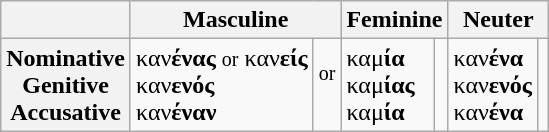<table class="wikitable">
<tr>
<th colspan="1" rowspan="1"> </th>
<th colspan="2" rowspan="1">Masculine</th>
<th colspan="2">Feminine</th>
<th colspan="2" rowspan="1">Neuter</th>
</tr>
<tr>
<th>Nominative<br>Genitive<br>Accusative</th>
<td>καν<strong>ένας</strong> <small>or</small> καν<strong>είς</strong><br>καν<strong>ενός</strong><br>καν<strong>έναν</strong></td>
<td> <small>or</small> <br><br></td>
<td>καμ<strong>ία</strong><br>καμ<strong>ίας</strong><br>καμ<strong>ία</strong></td>
<td><br><br></td>
<td>καν<strong>ένα</strong><br>καν<strong>ενός</strong><br>καν<strong>ένα</strong></td>
<td><br><br></td>
</tr>
</table>
